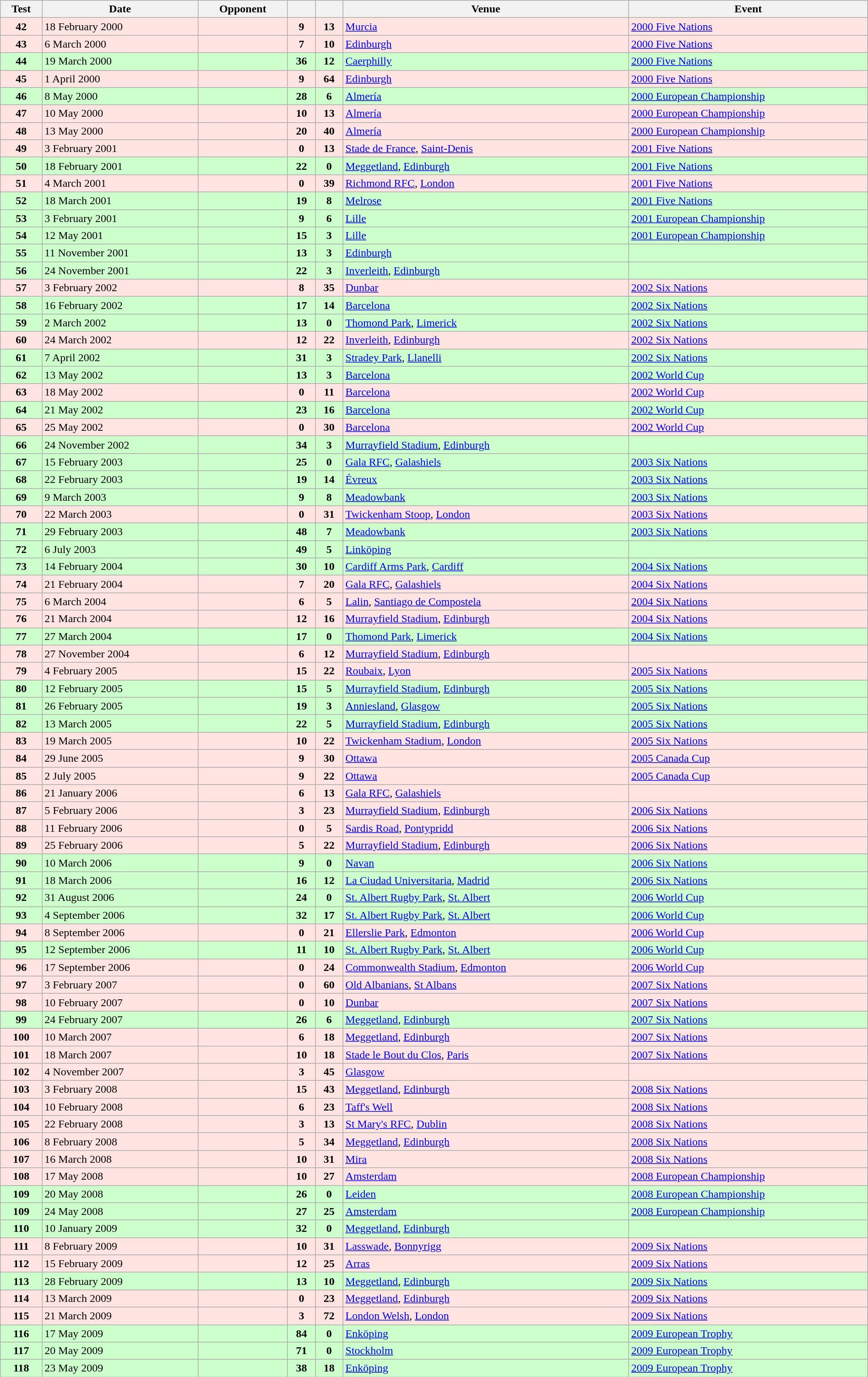<table class="wikitable sortable" style="width:100%">
<tr>
<th>Test</th>
<th>Date</th>
<th>Opponent</th>
<th></th>
<th></th>
<th>Venue</th>
<th>Event</th>
</tr>
<tr bgcolor="FFE4E1">
<td align="center"><strong>42</strong></td>
<td>18 February 2000</td>
<td></td>
<td align="center"><strong>9</strong></td>
<td align="center"><strong>13</strong></td>
<td><a href='#'>Murcia</a></td>
<td><a href='#'>2000 Five Nations</a></td>
</tr>
<tr bgcolor="FFE4E1">
<td align="center"><strong>43</strong></td>
<td>6 March 2000</td>
<td></td>
<td align="center"><strong>7</strong></td>
<td align="center"><strong>10</strong></td>
<td><a href='#'>Edinburgh</a></td>
<td><a href='#'>2000 Five Nations</a></td>
</tr>
<tr bgcolor="CCFFCC">
<td align="center"><strong>44</strong></td>
<td>19 March 2000</td>
<td></td>
<td align="center"><strong>36</strong></td>
<td align="center"><strong>12</strong></td>
<td><a href='#'>Caerphilly</a></td>
<td><a href='#'>2000 Five Nations</a></td>
</tr>
<tr bgcolor="FFE4E1">
<td align="center"><strong>45</strong></td>
<td>1 April 2000</td>
<td></td>
<td align="center"><strong>9</strong></td>
<td align="center"><strong>64</strong></td>
<td><a href='#'>Edinburgh</a></td>
<td><a href='#'>2000 Five Nations</a></td>
</tr>
<tr bgcolor="CCFFCC">
<td align="center"><strong>46</strong></td>
<td>8 May 2000</td>
<td></td>
<td align="center"><strong>28</strong></td>
<td align="center"><strong>6</strong></td>
<td><a href='#'>Almería</a></td>
<td><a href='#'>2000 European Championship</a></td>
</tr>
<tr bgcolor="FFE4E1">
<td align="center"><strong>47</strong></td>
<td>10 May 2000</td>
<td></td>
<td align="center"><strong>10</strong></td>
<td align="center"><strong>13</strong></td>
<td><a href='#'>Almería</a></td>
<td><a href='#'>2000 European Championship</a></td>
</tr>
<tr bgcolor="FFE4E1">
<td align="center"><strong>48</strong></td>
<td>13 May 2000</td>
<td></td>
<td align="center"><strong>20</strong></td>
<td align="center"><strong>40</strong></td>
<td><a href='#'>Almería</a></td>
<td><a href='#'>2000 European Championship</a></td>
</tr>
<tr bgcolor="FFE4E1">
<td align="center"><strong>49</strong></td>
<td>3 February 2001</td>
<td></td>
<td align="center"><strong>0</strong></td>
<td align="center"><strong>13</strong></td>
<td><a href='#'>Stade de France</a>, <a href='#'>Saint-Denis</a></td>
<td><a href='#'>2001 Five Nations</a></td>
</tr>
<tr bgcolor="CCFFCC">
<td align="center"><strong>50</strong></td>
<td>18 February 2001</td>
<td></td>
<td align="center"><strong>22</strong></td>
<td align="center"><strong>0</strong></td>
<td><a href='#'>Meggetland</a>, <a href='#'>Edinburgh</a></td>
<td><a href='#'>2001 Five Nations</a></td>
</tr>
<tr bgcolor="FFE4E1">
<td align="center"><strong>51</strong></td>
<td>4 March 2001</td>
<td></td>
<td align="center"><strong>0</strong></td>
<td align="center"><strong>39</strong></td>
<td><a href='#'>Richmond RFC</a>, <a href='#'>London</a></td>
<td><a href='#'>2001 Five Nations</a></td>
</tr>
<tr bgcolor="CCFFCC">
<td align="center"><strong>52</strong></td>
<td>18 March 2001</td>
<td></td>
<td align="center"><strong>19</strong></td>
<td align="center"><strong>8</strong></td>
<td><a href='#'>Melrose</a></td>
<td><a href='#'>2001 Five Nations</a></td>
</tr>
<tr bgcolor="CCFFCC">
<td align="center"><strong>53</strong></td>
<td>3 February 2001</td>
<td></td>
<td align="center"><strong>9</strong></td>
<td align="center"><strong>6</strong></td>
<td><a href='#'>Lille</a></td>
<td><a href='#'>2001 European Championship</a></td>
</tr>
<tr bgcolor="CCFFCC">
<td align="center"><strong>54</strong></td>
<td>12 May 2001</td>
<td></td>
<td align="center"><strong>15</strong></td>
<td align="center"><strong>3</strong></td>
<td><a href='#'>Lille</a></td>
<td><a href='#'>2001 European Championship</a></td>
</tr>
<tr bgcolor="CCFFCC">
<td align="center"><strong>55</strong></td>
<td>11 November 2001</td>
<td></td>
<td align="center"><strong>13</strong></td>
<td align="center"><strong>3</strong></td>
<td><a href='#'>Edinburgh</a></td>
<td></td>
</tr>
<tr bgcolor="CCFFCC">
<td align="center"><strong>56</strong></td>
<td>24 November 2001</td>
<td></td>
<td align="center"><strong>22</strong></td>
<td align="center"><strong>3</strong></td>
<td><a href='#'>Inverleith</a>, <a href='#'>Edinburgh</a></td>
<td></td>
</tr>
<tr bgcolor="FFE4E1">
<td align="center"><strong>57</strong></td>
<td>3 February 2002</td>
<td></td>
<td align="center"><strong>8</strong></td>
<td align="center"><strong>35</strong></td>
<td><a href='#'>Dunbar</a></td>
<td><a href='#'>2002 Six Nations</a></td>
</tr>
<tr bgcolor="CCFFCC">
<td align="center"><strong>58</strong></td>
<td>16 February 2002</td>
<td></td>
<td align="center"><strong>17</strong></td>
<td align="center"><strong>14</strong></td>
<td><a href='#'>Barcelona</a></td>
<td><a href='#'>2002 Six Nations</a></td>
</tr>
<tr bgcolor="CCFFCC">
<td align="center"><strong>59</strong></td>
<td>2 March 2002</td>
<td></td>
<td align="center"><strong>13</strong></td>
<td align="center"><strong>0</strong></td>
<td><a href='#'>Thomond Park</a>, <a href='#'>Limerick</a></td>
<td><a href='#'>2002 Six Nations</a></td>
</tr>
<tr bgcolor="FFE4E1">
<td align="center"><strong>60</strong></td>
<td>24 March 2002</td>
<td></td>
<td align="center"><strong>12</strong></td>
<td align="center"><strong>22</strong></td>
<td><a href='#'>Inverleith</a>, <a href='#'>Edinburgh</a></td>
<td><a href='#'>2002 Six Nations</a></td>
</tr>
<tr bgcolor="CCFFCC">
<td align="center"><strong>61</strong></td>
<td>7 April 2002</td>
<td></td>
<td align="center"><strong>31</strong></td>
<td align="center"><strong>3</strong></td>
<td><a href='#'>Stradey Park</a>, <a href='#'>Llanelli</a></td>
<td><a href='#'>2002 Six Nations</a></td>
</tr>
<tr bgcolor="CCFFCC">
<td align="center"><strong>62</strong></td>
<td>13 May 2002</td>
<td></td>
<td align="center"><strong>13</strong></td>
<td align="center"><strong>3</strong></td>
<td><a href='#'>Barcelona</a></td>
<td><a href='#'>2002 World Cup</a></td>
</tr>
<tr bgcolor="FFE4E1">
<td align="center"><strong>63</strong></td>
<td>18 May 2002</td>
<td></td>
<td align="center"><strong>0</strong></td>
<td align="center"><strong>11</strong></td>
<td><a href='#'>Barcelona</a></td>
<td><a href='#'>2002 World Cup</a></td>
</tr>
<tr bgcolor="CCFFCC">
<td align="center"><strong>64</strong></td>
<td>21 May 2002</td>
<td></td>
<td align="center"><strong>23</strong></td>
<td align="center"><strong>16</strong></td>
<td><a href='#'>Barcelona</a></td>
<td><a href='#'>2002 World Cup</a></td>
</tr>
<tr bgcolor="FFE4E1">
<td align="center"><strong>65</strong></td>
<td>25 May 2002</td>
<td></td>
<td align="center"><strong>0</strong></td>
<td align="center"><strong>30</strong></td>
<td><a href='#'>Barcelona</a></td>
<td><a href='#'>2002 World Cup</a></td>
</tr>
<tr bgcolor="CCFFCC">
<td align="center"><strong>66</strong></td>
<td>24 November 2002</td>
<td></td>
<td align="center"><strong>34</strong></td>
<td align="center"><strong>3</strong></td>
<td><a href='#'>Murrayfield Stadium</a>, <a href='#'>Edinburgh</a></td>
<td></td>
</tr>
<tr bgcolor="CCFFCC">
<td align="center"><strong>67</strong></td>
<td>15 February 2003</td>
<td></td>
<td align="center"><strong>25</strong></td>
<td align="center"><strong>0</strong></td>
<td><a href='#'>Gala RFC</a>, <a href='#'>Galashiels</a></td>
<td><a href='#'>2003 Six Nations</a></td>
</tr>
<tr bgcolor="CCFFCC">
<td align="center"><strong>68</strong></td>
<td>22 February 2003</td>
<td></td>
<td align="center"><strong>19</strong></td>
<td align="center"><strong>14</strong></td>
<td><a href='#'>Évreux</a></td>
<td><a href='#'>2003 Six Nations</a></td>
</tr>
<tr bgcolor="CCFFCC">
<td align="center"><strong>69</strong></td>
<td>9 March 2003</td>
<td></td>
<td align="center"><strong>9</strong></td>
<td align="center"><strong>8</strong></td>
<td><a href='#'>Meadowbank</a></td>
<td><a href='#'>2003 Six Nations</a></td>
</tr>
<tr bgcolor="FFE4E1">
<td align="center"><strong>70</strong></td>
<td>22 March 2003</td>
<td></td>
<td align="center"><strong>0</strong></td>
<td align="center"><strong>31</strong></td>
<td><a href='#'>Twickenham Stoop</a>, <a href='#'>London</a></td>
<td><a href='#'>2003 Six Nations</a></td>
</tr>
<tr bgcolor="CCFFCC">
<td align="center"><strong>71</strong></td>
<td>29 February 2003</td>
<td></td>
<td align="center"><strong>48</strong></td>
<td align="center"><strong>7</strong></td>
<td><a href='#'>Meadowbank</a></td>
<td><a href='#'>2003 Six Nations</a></td>
</tr>
<tr bgcolor="CCFFCC">
<td align="center"><strong>72</strong></td>
<td>6 July 2003</td>
<td></td>
<td align="center"><strong>49</strong></td>
<td align="center"><strong>5</strong></td>
<td><a href='#'>Linköping</a></td>
<td></td>
</tr>
<tr bgcolor="CCFFCC">
<td align="center"><strong>73</strong></td>
<td>14 February 2004</td>
<td></td>
<td align="center"><strong>30</strong></td>
<td align="center"><strong>10</strong></td>
<td><a href='#'>Cardiff Arms Park</a>, <a href='#'>Cardiff</a></td>
<td><a href='#'>2004 Six Nations</a></td>
</tr>
<tr bgcolor="FFE4E1">
<td align="center"><strong>74</strong></td>
<td>21 February 2004</td>
<td></td>
<td align="center"><strong>7</strong></td>
<td align="center"><strong>20</strong></td>
<td><a href='#'>Gala RFC</a>, <a href='#'>Galashiels</a></td>
<td><a href='#'>2004 Six Nations</a></td>
</tr>
<tr bgcolor="FFE4E1">
<td align="center"><strong>75</strong></td>
<td>6 March 2004</td>
<td></td>
<td align="center"><strong>6</strong></td>
<td align="center"><strong>5</strong></td>
<td><a href='#'>Lalin</a>, <a href='#'>Santiago de Compostela</a></td>
<td><a href='#'>2004 Six Nations</a></td>
</tr>
<tr bgcolor="FFE4E1">
<td align="center"><strong>76</strong></td>
<td>21 March 2004</td>
<td></td>
<td align="center"><strong>12</strong></td>
<td align="center"><strong>16</strong></td>
<td><a href='#'>Murrayfield Stadium</a>, <a href='#'>Edinburgh</a></td>
<td><a href='#'>2004 Six Nations</a></td>
</tr>
<tr bgcolor="CCFFCC">
<td align="center"><strong>77</strong></td>
<td>27 March 2004</td>
<td></td>
<td align="center"><strong>17</strong></td>
<td align="center"><strong>0</strong></td>
<td><a href='#'>Thomond Park</a>, <a href='#'>Limerick</a></td>
<td><a href='#'>2004 Six Nations</a></td>
</tr>
<tr bgcolor="FFE4E1">
<td align="center"><strong>78</strong></td>
<td>27 November 2004</td>
<td></td>
<td align="center"><strong>6</strong></td>
<td align="center"><strong>12</strong></td>
<td><a href='#'>Murrayfield Stadium</a>, <a href='#'>Edinburgh</a></td>
<td></td>
</tr>
<tr bgcolor="FFE4E1">
<td align="center"><strong>79</strong></td>
<td>4 February 2005</td>
<td></td>
<td align="center"><strong>15</strong></td>
<td align="center"><strong>22</strong></td>
<td><a href='#'>Roubaix</a>, <a href='#'>Lyon</a></td>
<td><a href='#'>2005 Six Nations</a></td>
</tr>
<tr bgcolor="CCFFCC">
<td align="center"><strong>80</strong></td>
<td>12 February 2005</td>
<td></td>
<td align="center"><strong>15</strong></td>
<td align="center"><strong>5</strong></td>
<td><a href='#'>Murrayfield Stadium</a>, <a href='#'>Edinburgh</a></td>
<td><a href='#'>2005 Six Nations</a></td>
</tr>
<tr bgcolor="CCFFCC">
<td align="center"><strong>81</strong></td>
<td>26 February 2005</td>
<td></td>
<td align="center"><strong>19</strong></td>
<td align="center"><strong>3</strong></td>
<td><a href='#'>Anniesland</a>, <a href='#'>Glasgow</a></td>
<td><a href='#'>2005 Six Nations</a></td>
</tr>
<tr bgcolor="CCFFCC">
<td align="center"><strong>82</strong></td>
<td>13 March 2005</td>
<td></td>
<td align="center"><strong>22</strong></td>
<td align="center"><strong>5</strong></td>
<td><a href='#'>Murrayfield Stadium</a>, <a href='#'>Edinburgh</a></td>
<td><a href='#'>2005 Six Nations</a></td>
</tr>
<tr bgcolor="FFE4E1">
<td align="center"><strong>83</strong></td>
<td>19 March 2005</td>
<td></td>
<td align="center"><strong>10</strong></td>
<td align="center"><strong>22</strong></td>
<td><a href='#'>Twickenham Stadium</a>, <a href='#'>London</a></td>
<td><a href='#'>2005 Six Nations</a></td>
</tr>
<tr bgcolor="FFE4E1">
<td align="center"><strong>84</strong></td>
<td>29 June 2005</td>
<td></td>
<td align="center"><strong>9</strong></td>
<td align="center"><strong>30</strong></td>
<td><a href='#'>Ottawa</a></td>
<td><a href='#'>2005 Canada Cup</a></td>
</tr>
<tr bgcolor="FFE4E1">
<td align="center"><strong>85</strong></td>
<td>2 July 2005</td>
<td></td>
<td align="center"><strong>9</strong></td>
<td align="center"><strong>22</strong></td>
<td><a href='#'>Ottawa</a></td>
<td><a href='#'>2005 Canada Cup</a></td>
</tr>
<tr bgcolor="FFE4E1">
<td align="center"><strong>86</strong></td>
<td>21 January 2006</td>
<td></td>
<td align="center"><strong>6</strong></td>
<td align="center"><strong>13</strong></td>
<td><a href='#'>Gala RFC</a>, <a href='#'>Galashiels</a></td>
<td></td>
</tr>
<tr bgcolor="FFE4E1">
<td align="center"><strong>87</strong></td>
<td>5 February 2006</td>
<td></td>
<td align="center"><strong>3</strong></td>
<td align="center"><strong>23</strong></td>
<td><a href='#'>Murrayfield Stadium</a>, <a href='#'>Edinburgh</a></td>
<td><a href='#'>2006 Six Nations</a></td>
</tr>
<tr bgcolor="FFE4E1">
<td align="center"><strong>88</strong></td>
<td>11 February 2006</td>
<td></td>
<td align="center"><strong>0</strong></td>
<td align="center"><strong>5</strong></td>
<td><a href='#'>Sardis Road</a>, <a href='#'>Pontypridd</a></td>
<td><a href='#'>2006 Six Nations</a></td>
</tr>
<tr bgcolor="FFE4E1">
<td align="center"><strong>89</strong></td>
<td>25 February 2006</td>
<td></td>
<td align="center"><strong>5</strong></td>
<td align="center"><strong>22</strong></td>
<td><a href='#'>Murrayfield Stadium</a>, <a href='#'>Edinburgh</a></td>
<td><a href='#'>2006 Six Nations</a></td>
</tr>
<tr bgcolor="CCFFCC">
<td align="center"><strong>90</strong></td>
<td>10 March 2006</td>
<td></td>
<td align="center"><strong>9</strong></td>
<td align="center"><strong>0</strong></td>
<td><a href='#'>Navan</a></td>
<td><a href='#'>2006 Six Nations</a></td>
</tr>
<tr bgcolor="CCFFCC">
<td align="center"><strong>91</strong></td>
<td>18 March 2006</td>
<td></td>
<td align="center"><strong>16</strong></td>
<td align="center"><strong>12</strong></td>
<td><a href='#'>La Ciudad Universitaria</a>, <a href='#'>Madrid</a></td>
<td><a href='#'>2006 Six Nations</a></td>
</tr>
<tr bgcolor="CCFFCC">
<td align="center"><strong>92</strong></td>
<td>31 August 2006</td>
<td></td>
<td align="center"><strong>24</strong></td>
<td align="center"><strong>0</strong></td>
<td><a href='#'>St. Albert Rugby Park</a>, <a href='#'>St. Albert</a></td>
<td><a href='#'>2006 World Cup</a></td>
</tr>
<tr bgcolor="CCFFCC">
<td align="center"><strong>93</strong></td>
<td>4 September 2006</td>
<td></td>
<td align="center"><strong>32</strong></td>
<td align="center"><strong>17</strong></td>
<td><a href='#'>St. Albert Rugby Park</a>, <a href='#'>St. Albert</a></td>
<td><a href='#'>2006 World Cup</a></td>
</tr>
<tr bgcolor="FFE4E1">
<td align="center"><strong>94</strong></td>
<td>8 September 2006</td>
<td></td>
<td align="center"><strong>0</strong></td>
<td align="center"><strong>21</strong></td>
<td><a href='#'>Ellerslie Park</a>, <a href='#'>Edmonton</a></td>
<td><a href='#'>2006 World Cup</a></td>
</tr>
<tr bgcolor="CCFFCC">
<td align="center"><strong>95</strong></td>
<td>12 September 2006</td>
<td></td>
<td align="center"><strong>11</strong></td>
<td align="center"><strong>10</strong></td>
<td><a href='#'>St. Albert Rugby Park</a>, <a href='#'>St. Albert</a></td>
<td><a href='#'>2006 World Cup</a></td>
</tr>
<tr bgcolor="FFE4E1">
<td align="center"><strong>96</strong></td>
<td>17 September 2006</td>
<td></td>
<td align="center"><strong>0</strong></td>
<td align="center"><strong>24</strong></td>
<td><a href='#'>Commonwealth Stadium</a>, <a href='#'>Edmonton</a></td>
<td><a href='#'>2006 World Cup</a></td>
</tr>
<tr bgcolor="FFE4E1">
<td align="center"><strong>97</strong></td>
<td>3 February 2007</td>
<td></td>
<td align="center"><strong>0</strong></td>
<td align="center"><strong>60</strong></td>
<td><a href='#'>Old Albanians</a>, <a href='#'>St Albans</a></td>
<td><a href='#'>2007 Six Nations</a></td>
</tr>
<tr bgcolor="FFE4E1">
<td align="center"><strong>98</strong></td>
<td>10 February 2007</td>
<td></td>
<td align="center"><strong>0</strong></td>
<td align="center"><strong>10</strong></td>
<td><a href='#'>Dunbar</a></td>
<td><a href='#'>2007 Six Nations</a></td>
</tr>
<tr bgcolor="CCFFCC">
<td align="center"><strong>99</strong></td>
<td>24 February 2007</td>
<td></td>
<td align="center"><strong>26</strong></td>
<td align="center"><strong>6</strong></td>
<td><a href='#'>Meggetland</a>, <a href='#'>Edinburgh</a></td>
<td><a href='#'>2007 Six Nations</a></td>
</tr>
<tr bgcolor="FFE4E1">
<td align="center"><strong>100</strong></td>
<td>10 March 2007</td>
<td></td>
<td align="center"><strong>6</strong></td>
<td align="center"><strong>18</strong></td>
<td><a href='#'>Meggetland</a>, <a href='#'>Edinburgh</a></td>
<td><a href='#'>2007 Six Nations</a></td>
</tr>
<tr bgcolor="FFE4E1">
<td align="center"><strong>101</strong></td>
<td>18 March 2007</td>
<td></td>
<td align="center"><strong>10</strong></td>
<td align="center"><strong>18</strong></td>
<td><a href='#'>Stade le Bout du Clos</a>, <a href='#'>Paris</a></td>
<td><a href='#'>2007 Six Nations</a></td>
</tr>
<tr bgcolor="FFE4E1">
<td align="center"><strong>102</strong></td>
<td>4 November 2007</td>
<td></td>
<td align="center"><strong>3</strong></td>
<td align="center"><strong>45</strong></td>
<td><a href='#'>Glasgow</a></td>
<td></td>
</tr>
<tr bgcolor="FFE4E1">
<td align="center"><strong>103</strong></td>
<td>3 February 2008</td>
<td></td>
<td align="center"><strong>15</strong></td>
<td align="center"><strong>43</strong></td>
<td><a href='#'>Meggetland</a>, <a href='#'>Edinburgh</a></td>
<td><a href='#'>2008 Six Nations</a></td>
</tr>
<tr bgcolor="FFE4E1">
<td align="center"><strong>104</strong></td>
<td>10 February 2008</td>
<td></td>
<td align="center"><strong>6</strong></td>
<td align="center"><strong>23</strong></td>
<td><a href='#'>Taff's Well</a></td>
<td><a href='#'>2008 Six Nations</a></td>
</tr>
<tr bgcolor="FFE4E1">
<td align="center"><strong>105</strong></td>
<td>22 February 2008</td>
<td></td>
<td align="center"><strong>3</strong></td>
<td align="center"><strong>13</strong></td>
<td><a href='#'>St Mary's RFC</a>, <a href='#'>Dublin</a></td>
<td><a href='#'>2008 Six Nations</a></td>
</tr>
<tr bgcolor="FFE4E1">
<td align="center"><strong>106</strong></td>
<td>8 February 2008</td>
<td></td>
<td align="center"><strong>5</strong></td>
<td align="center"><strong>34</strong></td>
<td><a href='#'>Meggetland</a>, <a href='#'>Edinburgh</a></td>
<td><a href='#'>2008 Six Nations</a></td>
</tr>
<tr bgcolor="FFE4E1">
<td align="center"><strong>107</strong></td>
<td>16 March 2008</td>
<td></td>
<td align="center"><strong>10</strong></td>
<td align="center"><strong>31</strong></td>
<td><a href='#'>Mira</a></td>
<td><a href='#'>2008 Six Nations</a></td>
</tr>
<tr bgcolor="FFE4E1">
<td align="center"><strong>108</strong></td>
<td>17 May 2008</td>
<td></td>
<td align="center"><strong>10</strong></td>
<td align="center"><strong>27</strong></td>
<td><a href='#'>Amsterdam</a></td>
<td><a href='#'>2008 European Championship</a></td>
</tr>
<tr bgcolor="CCFFCC">
<td align="center"><strong>109</strong></td>
<td>20 May 2008</td>
<td></td>
<td align="center"><strong>26</strong></td>
<td align="center"><strong>0</strong></td>
<td><a href='#'>Leiden</a></td>
<td><a href='#'>2008 European Championship</a></td>
</tr>
<tr bgcolor="CCFFCC">
<td align="center"><strong>109</strong></td>
<td>24 May 2008</td>
<td></td>
<td align="center"><strong>27</strong></td>
<td align="center"><strong>25</strong></td>
<td><a href='#'>Amsterdam</a></td>
<td><a href='#'>2008 European Championship</a></td>
</tr>
<tr bgcolor="CCFFCC">
<td align="center"><strong>110</strong></td>
<td>10 January 2009</td>
<td></td>
<td align="center"><strong>32</strong></td>
<td align="center"><strong>0</strong></td>
<td><a href='#'>Meggetland</a>, <a href='#'>Edinburgh</a></td>
<td></td>
</tr>
<tr bgcolor="FFE4E1">
<td align="center"><strong>111</strong></td>
<td>8 February 2009</td>
<td></td>
<td align="center"><strong>10</strong></td>
<td align="center"><strong>31</strong></td>
<td><a href='#'>Lasswade</a>, <a href='#'>Bonnyrigg</a></td>
<td><a href='#'>2009 Six Nations</a></td>
</tr>
<tr bgcolor="FFE4E1">
<td align="center"><strong>112</strong></td>
<td>15 February 2009</td>
<td></td>
<td align="center"><strong>12</strong></td>
<td align="center"><strong>25</strong></td>
<td><a href='#'>Arras</a></td>
<td><a href='#'>2009 Six Nations</a></td>
</tr>
<tr bgcolor="CCFFCC">
<td align="center"><strong>113</strong></td>
<td>28 February 2009</td>
<td></td>
<td align="center"><strong>13</strong></td>
<td align="center"><strong>10</strong></td>
<td><a href='#'>Meggetland</a>, <a href='#'>Edinburgh</a></td>
<td><a href='#'>2009 Six Nations</a></td>
</tr>
<tr bgcolor="FFE4E1">
<td align="center"><strong>114</strong></td>
<td>13 March 2009</td>
<td></td>
<td align="center"><strong>0</strong></td>
<td align="center"><strong>23</strong></td>
<td><a href='#'>Meggetland</a>, <a href='#'>Edinburgh</a></td>
<td><a href='#'>2009 Six Nations</a></td>
</tr>
<tr bgcolor="FFE4E1">
<td align="center"><strong>115</strong></td>
<td>21 March 2009</td>
<td></td>
<td align="center"><strong>3</strong></td>
<td align="center"><strong>72</strong></td>
<td><a href='#'>London Welsh</a>, <a href='#'>London</a></td>
<td><a href='#'>2009 Six Nations</a></td>
</tr>
<tr bgcolor="CCFFCC">
<td align="center"><strong>116</strong></td>
<td>17 May 2009</td>
<td></td>
<td align="center"><strong>84</strong></td>
<td align="center"><strong>0</strong></td>
<td><a href='#'>Enköping</a></td>
<td><a href='#'>2009 European Trophy</a></td>
</tr>
<tr bgcolor="CCFFCC">
<td align="center"><strong>117</strong></td>
<td>20 May 2009</td>
<td></td>
<td align="center"><strong>71</strong></td>
<td align="center"><strong>0</strong></td>
<td><a href='#'>Stockholm</a></td>
<td><a href='#'>2009 European Trophy</a></td>
</tr>
<tr bgcolor="CCFFCC">
<td align="center"><strong>118</strong></td>
<td>23 May 2009</td>
<td></td>
<td align="center"><strong>38</strong></td>
<td align="center"><strong>18</strong></td>
<td><a href='#'>Enköping</a></td>
<td><a href='#'>2009 European Trophy</a></td>
</tr>
</table>
